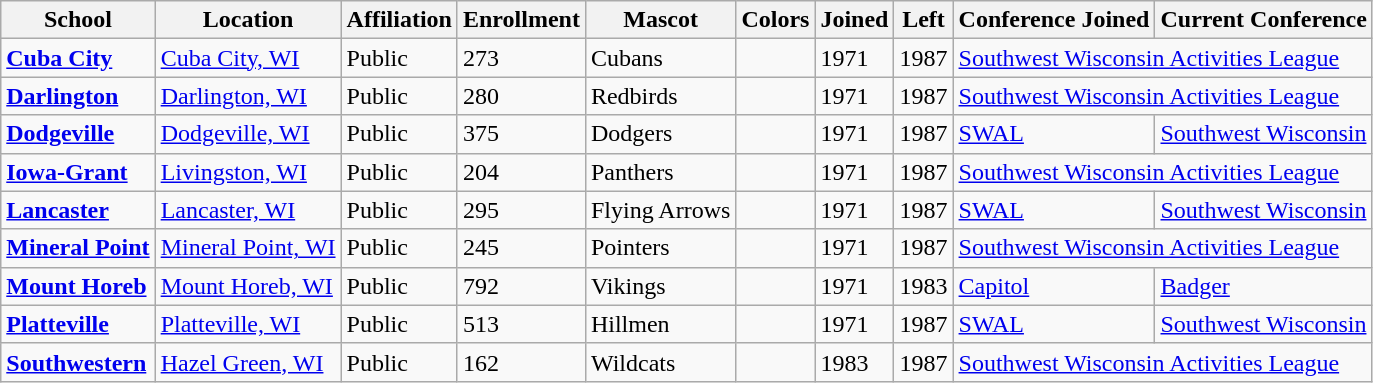<table class="wikitable sortable">
<tr>
<th>School</th>
<th>Location</th>
<th>Affiliation</th>
<th>Enrollment</th>
<th>Mascot</th>
<th>Colors</th>
<th>Joined</th>
<th>Left</th>
<th>Conference Joined</th>
<th>Current Conference</th>
</tr>
<tr>
<td><a href='#'><strong>Cuba City</strong></a></td>
<td><a href='#'>Cuba City, WI</a></td>
<td>Public</td>
<td>273</td>
<td>Cubans</td>
<td> </td>
<td>1971</td>
<td>1987</td>
<td colspan="2"><a href='#'>Southwest Wisconsin Activities League</a></td>
</tr>
<tr>
<td><a href='#'><strong>Darlington</strong></a></td>
<td><a href='#'>Darlington, WI</a></td>
<td>Public</td>
<td>280</td>
<td>Redbirds</td>
<td> </td>
<td>1971</td>
<td>1987</td>
<td colspan="2"><a href='#'>Southwest Wisconsin Activities League</a></td>
</tr>
<tr>
<td><a href='#'><strong>Dodgeville</strong></a></td>
<td><a href='#'>Dodgeville, WI</a></td>
<td>Public</td>
<td>375</td>
<td>Dodgers</td>
<td> </td>
<td>1971</td>
<td>1987</td>
<td><a href='#'>SWAL</a></td>
<td><a href='#'>Southwest Wisconsin</a></td>
</tr>
<tr>
<td><a href='#'><strong>Iowa-Grant</strong></a></td>
<td><a href='#'>Livingston, WI</a></td>
<td>Public</td>
<td>204</td>
<td>Panthers</td>
<td> </td>
<td>1971</td>
<td>1987</td>
<td colspan="2"><a href='#'>Southwest Wisconsin Activities League</a></td>
</tr>
<tr>
<td><a href='#'><strong>Lancaster</strong></a></td>
<td><a href='#'>Lancaster, WI</a></td>
<td>Public</td>
<td>295</td>
<td>Flying Arrows</td>
<td> </td>
<td>1971</td>
<td>1987</td>
<td><a href='#'>SWAL</a></td>
<td><a href='#'>Southwest Wisconsin</a></td>
</tr>
<tr>
<td><a href='#'><strong>Mineral Point</strong></a></td>
<td><a href='#'>Mineral Point, WI</a></td>
<td>Public</td>
<td>245</td>
<td>Pointers</td>
<td> </td>
<td>1971</td>
<td>1987</td>
<td colspan="2"><a href='#'>Southwest Wisconsin Activities League</a></td>
</tr>
<tr>
<td><a href='#'><strong>Mount Horeb</strong></a></td>
<td><a href='#'>Mount Horeb, WI</a></td>
<td>Public</td>
<td>792</td>
<td>Vikings</td>
<td> </td>
<td>1971</td>
<td>1983</td>
<td><a href='#'>Capitol</a></td>
<td><a href='#'>Badger</a></td>
</tr>
<tr>
<td><a href='#'><strong>Platteville</strong></a></td>
<td><a href='#'>Platteville, WI</a></td>
<td>Public</td>
<td>513</td>
<td>Hillmen</td>
<td> </td>
<td>1971</td>
<td>1987</td>
<td><a href='#'>SWAL</a></td>
<td><a href='#'>Southwest Wisconsin</a></td>
</tr>
<tr>
<td><a href='#'><strong>Southwestern</strong></a></td>
<td><a href='#'>Hazel Green, WI</a></td>
<td>Public</td>
<td>162</td>
<td>Wildcats</td>
<td> </td>
<td>1983</td>
<td>1987</td>
<td colspan="2"><a href='#'>Southwest Wisconsin Activities League</a></td>
</tr>
</table>
